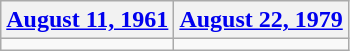<table class=wikitable>
<tr>
<th><a href='#'>August 11, 1961</a></th>
<th><a href='#'>August 22, 1979</a></th>
</tr>
<tr>
<td></td>
<td></td>
</tr>
</table>
